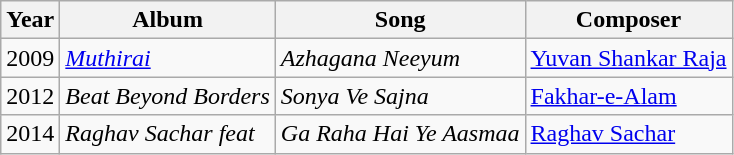<table class="wikitable">
<tr>
<th>Year</th>
<th>Album</th>
<th>Song</th>
<th>Composer</th>
</tr>
<tr>
<td>2009</td>
<td><em><a href='#'>Muthirai</a></em></td>
<td><em>Azhagana Neeyum</em></td>
<td><a href='#'>Yuvan Shankar Raja</a></td>
</tr>
<tr>
<td>2012</td>
<td><em>Beat Beyond Borders</em></td>
<td><em>Sonya Ve Sajna</em></td>
<td><a href='#'>Fakhar-e-Alam</a></td>
</tr>
<tr>
<td>2014</td>
<td><em>Raghav Sachar feat</em></td>
<td><em>Ga Raha Hai Ye Aasmaa</em></td>
<td><a href='#'>Raghav Sachar</a></td>
</tr>
</table>
